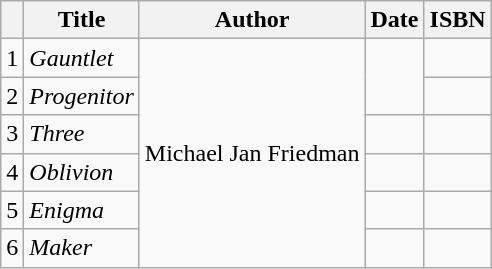<table class="wikitable">
<tr>
<th></th>
<th>Title</th>
<th>Author</th>
<th>Date</th>
<th>ISBN</th>
</tr>
<tr>
<td>1</td>
<td><em>Gauntlet</em></td>
<td rowspan="6">Michael Jan Friedman</td>
<td rowspan="2"></td>
<td></td>
</tr>
<tr>
<td>2</td>
<td><em>Progenitor</em></td>
<td></td>
</tr>
<tr>
<td>3</td>
<td><em>Three</em></td>
<td></td>
<td></td>
</tr>
<tr>
<td>4</td>
<td><em>Oblivion</em></td>
<td></td>
<td></td>
</tr>
<tr>
<td>5</td>
<td><em>Enigma</em></td>
<td></td>
<td></td>
</tr>
<tr>
<td>6</td>
<td><em>Maker</em></td>
<td></td>
<td></td>
</tr>
</table>
